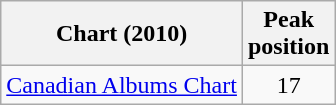<table class="wikitable sortable">
<tr>
<th>Chart (2010)</th>
<th>Peak<br>position</th>
</tr>
<tr>
<td><a href='#'>Canadian Albums Chart</a></td>
<td style="text-align:center;">17</td>
</tr>
</table>
